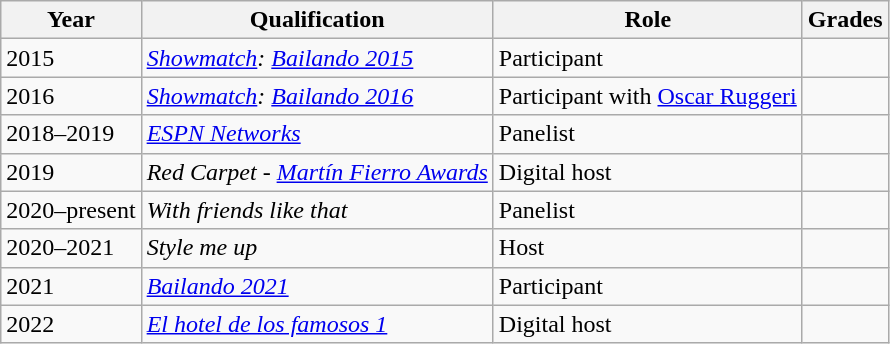<table class="wikitable">
<tr>
<th>Year</th>
<th>Qualification</th>
<th>Role</th>
<th>Grades</th>
</tr>
<tr>
<td>2015</td>
<td><em><a href='#'>Showmatch</a>: <a href='#'>Bailando 2015</a></em></td>
<td>Participant</td>
<td></td>
</tr>
<tr>
<td>2016</td>
<td><em><a href='#'>Showmatch</a>: <a href='#'>Bailando 2016</a></em></td>
<td>Participant with <a href='#'>Oscar Ruggeri</a></td>
<td></td>
</tr>
<tr>
<td>2018–2019</td>
<td><em><a href='#'>ESPN Networks</a></em></td>
<td>Panelist</td>
<td></td>
</tr>
<tr>
<td>2019</td>
<td><em>Red Carpet - <a href='#'>Martín Fierro Awards</a></em></td>
<td>Digital host</td>
<td></td>
</tr>
<tr>
<td>2020–present</td>
<td><em>With friends like that</em></td>
<td>Panelist</td>
<td></td>
</tr>
<tr>
<td>2020–2021</td>
<td><em>Style me up</em></td>
<td>Host</td>
<td></td>
</tr>
<tr>
<td>2021</td>
<td><em><a href='#'>Bailando 2021</a></em></td>
<td>Participant</td>
<td></td>
</tr>
<tr>
<td>2022</td>
<td><em><a href='#'>El hotel de los famosos 1</a></em></td>
<td>Digital host</td>
<td></td>
</tr>
</table>
